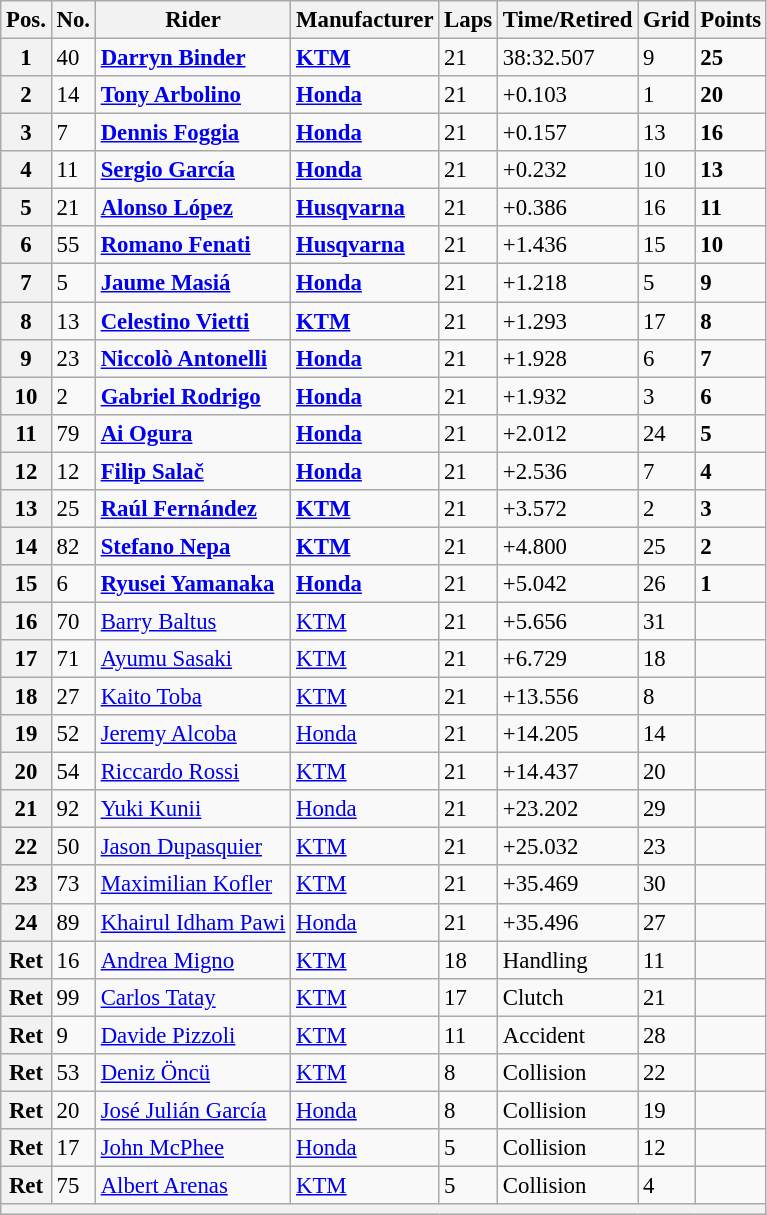<table class="wikitable" style="font-size: 95%;">
<tr>
<th>Pos.</th>
<th>No.</th>
<th>Rider</th>
<th>Manufacturer</th>
<th>Laps</th>
<th>Time/Retired</th>
<th>Grid</th>
<th>Points</th>
</tr>
<tr>
<th>1</th>
<td>40</td>
<td> <strong><a href='#'>Darryn Binder</a></strong></td>
<td><strong><a href='#'>KTM</a></strong></td>
<td>21</td>
<td>38:32.507</td>
<td>9</td>
<td><strong>25</strong></td>
</tr>
<tr>
<th>2</th>
<td>14</td>
<td> <strong><a href='#'>Tony Arbolino</a></strong></td>
<td><strong><a href='#'>Honda</a></strong></td>
<td>21</td>
<td>+0.103</td>
<td>1</td>
<td><strong>20</strong></td>
</tr>
<tr>
<th>3</th>
<td>7</td>
<td> <strong><a href='#'>Dennis Foggia</a></strong></td>
<td><strong><a href='#'>Honda</a></strong></td>
<td>21</td>
<td>+0.157</td>
<td>13</td>
<td><strong>16</strong></td>
</tr>
<tr>
<th>4</th>
<td>11</td>
<td> <strong><a href='#'>Sergio García</a></strong></td>
<td><strong><a href='#'>Honda</a></strong></td>
<td>21</td>
<td>+0.232</td>
<td>10</td>
<td><strong>13</strong></td>
</tr>
<tr>
<th>5</th>
<td>21</td>
<td> <strong><a href='#'>Alonso López</a></strong></td>
<td><strong><a href='#'>Husqvarna</a></strong></td>
<td>21</td>
<td>+0.386</td>
<td>16</td>
<td><strong>11</strong></td>
</tr>
<tr>
<th>6</th>
<td>55</td>
<td> <strong><a href='#'>Romano Fenati</a></strong></td>
<td><strong><a href='#'>Husqvarna</a></strong></td>
<td>21</td>
<td>+1.436</td>
<td>15</td>
<td><strong>10</strong></td>
</tr>
<tr>
<th>7</th>
<td>5</td>
<td> <strong><a href='#'>Jaume Masiá</a></strong></td>
<td><strong><a href='#'>Honda</a></strong></td>
<td>21</td>
<td>+1.218</td>
<td>5</td>
<td><strong>9</strong></td>
</tr>
<tr>
<th>8</th>
<td>13</td>
<td> <strong><a href='#'>Celestino Vietti</a></strong></td>
<td><strong><a href='#'>KTM</a></strong></td>
<td>21</td>
<td>+1.293</td>
<td>17</td>
<td><strong>8</strong></td>
</tr>
<tr>
<th>9</th>
<td>23</td>
<td> <strong><a href='#'>Niccolò Antonelli</a></strong></td>
<td><strong><a href='#'>Honda</a></strong></td>
<td>21</td>
<td>+1.928</td>
<td>6</td>
<td><strong>7</strong></td>
</tr>
<tr>
<th>10</th>
<td>2</td>
<td> <strong><a href='#'>Gabriel Rodrigo</a></strong></td>
<td><strong><a href='#'>Honda</a></strong></td>
<td>21</td>
<td>+1.932</td>
<td>3</td>
<td><strong>6</strong></td>
</tr>
<tr>
<th>11</th>
<td>79</td>
<td> <strong><a href='#'>Ai Ogura</a></strong></td>
<td><strong><a href='#'>Honda</a></strong></td>
<td>21</td>
<td>+2.012</td>
<td>24</td>
<td><strong>5</strong></td>
</tr>
<tr>
<th>12</th>
<td>12</td>
<td> <strong><a href='#'>Filip Salač</a></strong></td>
<td><strong><a href='#'>Honda</a></strong></td>
<td>21</td>
<td>+2.536</td>
<td>7</td>
<td><strong>4</strong></td>
</tr>
<tr>
<th>13</th>
<td>25</td>
<td> <strong><a href='#'>Raúl Fernández</a></strong></td>
<td><strong><a href='#'>KTM</a></strong></td>
<td>21</td>
<td>+3.572</td>
<td>2</td>
<td><strong>3</strong></td>
</tr>
<tr>
<th>14</th>
<td>82</td>
<td> <strong><a href='#'>Stefano Nepa</a></strong></td>
<td><strong><a href='#'>KTM</a></strong></td>
<td>21</td>
<td>+4.800</td>
<td>25</td>
<td><strong>2</strong></td>
</tr>
<tr>
<th>15</th>
<td>6</td>
<td> <strong><a href='#'>Ryusei Yamanaka</a></strong></td>
<td><strong><a href='#'>Honda</a></strong></td>
<td>21</td>
<td>+5.042</td>
<td>26</td>
<td><strong>1</strong></td>
</tr>
<tr>
<th>16</th>
<td>70</td>
<td> <a href='#'>Barry Baltus</a></td>
<td><a href='#'>KTM</a></td>
<td>21</td>
<td>+5.656</td>
<td>31</td>
<td></td>
</tr>
<tr>
<th>17</th>
<td>71</td>
<td> <a href='#'>Ayumu Sasaki</a></td>
<td><a href='#'>KTM</a></td>
<td>21</td>
<td>+6.729</td>
<td>18</td>
<td></td>
</tr>
<tr>
<th>18</th>
<td>27</td>
<td> <a href='#'>Kaito Toba</a></td>
<td><a href='#'>KTM</a></td>
<td>21</td>
<td>+13.556</td>
<td>8</td>
<td></td>
</tr>
<tr>
<th>19</th>
<td>52</td>
<td> <a href='#'>Jeremy Alcoba</a></td>
<td><a href='#'>Honda</a></td>
<td>21</td>
<td>+14.205</td>
<td>14</td>
<td></td>
</tr>
<tr>
<th>20</th>
<td>54</td>
<td> <a href='#'>Riccardo Rossi</a></td>
<td><a href='#'>KTM</a></td>
<td>21</td>
<td>+14.437</td>
<td>20</td>
<td></td>
</tr>
<tr>
<th>21</th>
<td>92</td>
<td> <a href='#'>Yuki Kunii</a></td>
<td><a href='#'>Honda</a></td>
<td>21</td>
<td>+23.202</td>
<td>29</td>
<td></td>
</tr>
<tr>
<th>22</th>
<td>50</td>
<td> <a href='#'>Jason Dupasquier</a></td>
<td><a href='#'>KTM</a></td>
<td>21</td>
<td>+25.032</td>
<td>23</td>
<td></td>
</tr>
<tr>
<th>23</th>
<td>73</td>
<td> <a href='#'>Maximilian Kofler</a></td>
<td><a href='#'>KTM</a></td>
<td>21</td>
<td>+35.469</td>
<td>30</td>
<td></td>
</tr>
<tr>
<th>24</th>
<td>89</td>
<td> <a href='#'>Khairul Idham Pawi</a></td>
<td><a href='#'>Honda</a></td>
<td>21</td>
<td>+35.496</td>
<td>27</td>
<td></td>
</tr>
<tr>
<th>Ret</th>
<td>16</td>
<td> <a href='#'>Andrea Migno</a></td>
<td><a href='#'>KTM</a></td>
<td>18</td>
<td>Handling</td>
<td>11</td>
<td></td>
</tr>
<tr>
<th>Ret</th>
<td>99</td>
<td> <a href='#'>Carlos Tatay</a></td>
<td><a href='#'>KTM</a></td>
<td>17</td>
<td>Clutch</td>
<td>21</td>
<td></td>
</tr>
<tr>
<th>Ret</th>
<td>9</td>
<td> <a href='#'>Davide Pizzoli</a></td>
<td><a href='#'>KTM</a></td>
<td>11</td>
<td>Accident</td>
<td>28</td>
<td></td>
</tr>
<tr>
<th>Ret</th>
<td>53</td>
<td> <a href='#'>Deniz Öncü</a></td>
<td><a href='#'>KTM</a></td>
<td>8</td>
<td>Collision</td>
<td>22</td>
<td></td>
</tr>
<tr>
<th>Ret</th>
<td>20</td>
<td> <a href='#'>José Julián García</a></td>
<td><a href='#'>Honda</a></td>
<td>8</td>
<td>Collision</td>
<td>19</td>
<td></td>
</tr>
<tr>
<th>Ret</th>
<td>17</td>
<td> <a href='#'>John McPhee</a></td>
<td><a href='#'>Honda</a></td>
<td>5</td>
<td>Collision</td>
<td>12</td>
<td></td>
</tr>
<tr>
<th>Ret</th>
<td>75</td>
<td> <a href='#'>Albert Arenas</a></td>
<td><a href='#'>KTM</a></td>
<td>5</td>
<td>Collision</td>
<td>4</td>
<td></td>
</tr>
<tr>
<th colspan=8></th>
</tr>
</table>
